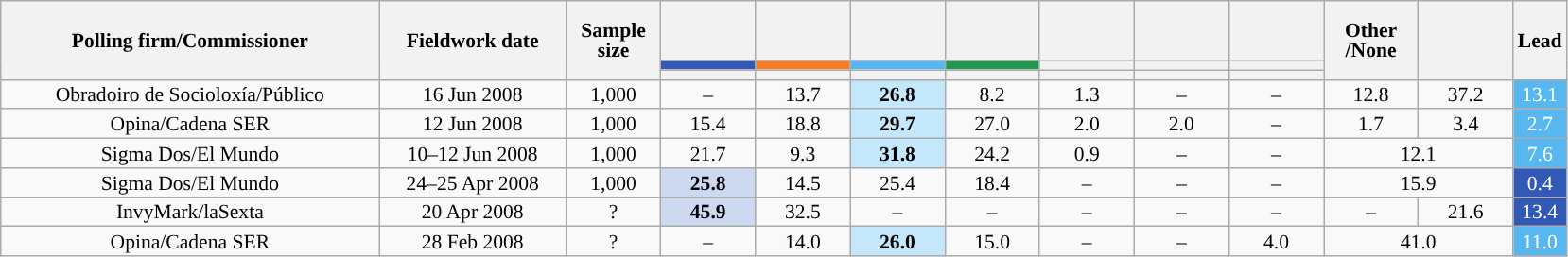<table class="wikitable collapsible collapsed" style="text-align:center; font-size:90%; line-height:14px;">
<tr style="height:42px;">
<th style="width:260px;" rowspan="3">Polling firm/Commissioner</th>
<th style="width:125px;" rowspan="3">Fieldwork date</th>
<th style="width:60px;" rowspan="3">Sample size</th>
<th style="width:60px;"></th>
<th style="width:60px;"></th>
<th style="width:60px;"></th>
<th style="width:60px;"></th>
<th style="width:60px;"></th>
<th style="width:60px;"></th>
<th style="width:60px;"></th>
<th style="width:60px;" rowspan="3">Other<br>/None</th>
<th style="width:60px;" rowspan="3"></th>
<th style="width:30px;" rowspan="3">Lead</th>
</tr>
<tr>
<th style="color:inherit;background:#3259B6;"></th>
<th style="color:inherit;background:#F77B25;"></th>
<th style="color:inherit;background:#56B7F1;"></th>
<th style="color:inherit;background:#229751;"></th>
<th style="color:inherit;background:"></th>
<th style="color:inherit;background:"></th>
<th style="color:inherit;background:"></th>
</tr>
<tr>
<th></th>
<th></th>
<th></th>
<th></th>
<th></th>
<th></th>
<th></th>
</tr>
<tr>
<td>Obradoiro de Socioloxía/Público</td>
<td>16 Jun 2008</td>
<td>1,000</td>
<td>–</td>
<td>13.7</td>
<td style="color:inherit;background:#C4E7FB;"><strong>26.8</strong></td>
<td>8.2</td>
<td>1.3</td>
<td>–</td>
<td>–</td>
<td>12.8</td>
<td>37.2</td>
<td style="color:inherit;background:#56B7F1; color:white;">13.1</td>
</tr>
<tr>
<td>Opina/Cadena SER</td>
<td>12 Jun 2008</td>
<td>1,000</td>
<td>15.4</td>
<td>18.8</td>
<td style="color:inherit;background:#C4E7FB;"><strong>29.7</strong></td>
<td>27.0</td>
<td>2.0</td>
<td>2.0</td>
<td>–</td>
<td>1.7</td>
<td>3.4</td>
<td style="color:inherit;background:#56B7F1; color:white;">2.7</td>
</tr>
<tr>
<td>Sigma Dos/El Mundo</td>
<td>10–12 Jun 2008</td>
<td>1,000</td>
<td>21.7</td>
<td>9.3</td>
<td style="color:inherit;background:#C4E7FB;"><strong>31.8</strong></td>
<td>24.2</td>
<td>0.9</td>
<td>–</td>
<td>–</td>
<td colspan="2">12.1</td>
<td style="color:inherit;background:#56B7F1; color:white;">7.6</td>
</tr>
<tr>
<td>Sigma Dos/El Mundo</td>
<td>24–25 Apr 2008</td>
<td>1,000</td>
<td style="color:inherit;background:#CDD8F1;"><strong>25.8</strong></td>
<td>14.5</td>
<td>25.4</td>
<td>18.4</td>
<td>–</td>
<td>–</td>
<td>–</td>
<td colspan="2">15.9</td>
<td style="color:inherit;background:#3259B6; color:white;">0.4</td>
</tr>
<tr>
<td>InvyMark/laSexta</td>
<td>20 Apr 2008</td>
<td>?</td>
<td style="color:inherit;background:#CDD8F1;"><strong>45.9</strong></td>
<td>32.5</td>
<td>–</td>
<td>–</td>
<td>–</td>
<td>–</td>
<td>–</td>
<td>–</td>
<td>21.6</td>
<td style="color:inherit;background:#3259B6; color:white;">13.4</td>
</tr>
<tr>
<td>Opina/Cadena SER</td>
<td>28 Feb 2008</td>
<td>?</td>
<td>–</td>
<td>14.0</td>
<td style="color:inherit;background:#C4E7FB;"><strong>26.0</strong></td>
<td>15.0</td>
<td>–</td>
<td>–</td>
<td>4.0</td>
<td colspan="2">41.0</td>
<td style="color:inherit;background:#56B7F1; color:white;">11.0</td>
</tr>
</table>
